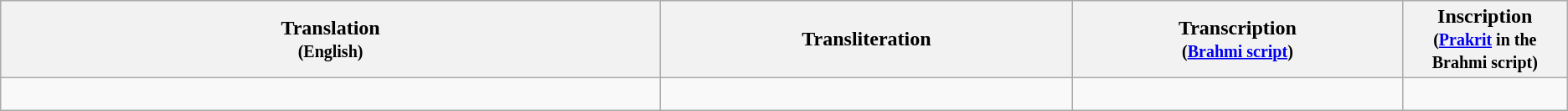<table class="wikitable centre">
<tr>
<th scope="col" align=left>Translation<br><small>(English)</small></th>
<th>Transliteration</th>
<th>Transcription<br><small>(<a href='#'>Brahmi script</a>)</small></th>
<th>Inscription<br><small>(<a href='#'>Prakrit</a> in the Brahmi script)</small></th>
</tr>
<tr>
<td align=center width="40%"><br></td>
<td align=left width="25%"><br></td>
<td align=left width="20%"><br></td>
<td align=center width="10%"><br></td>
</tr>
</table>
